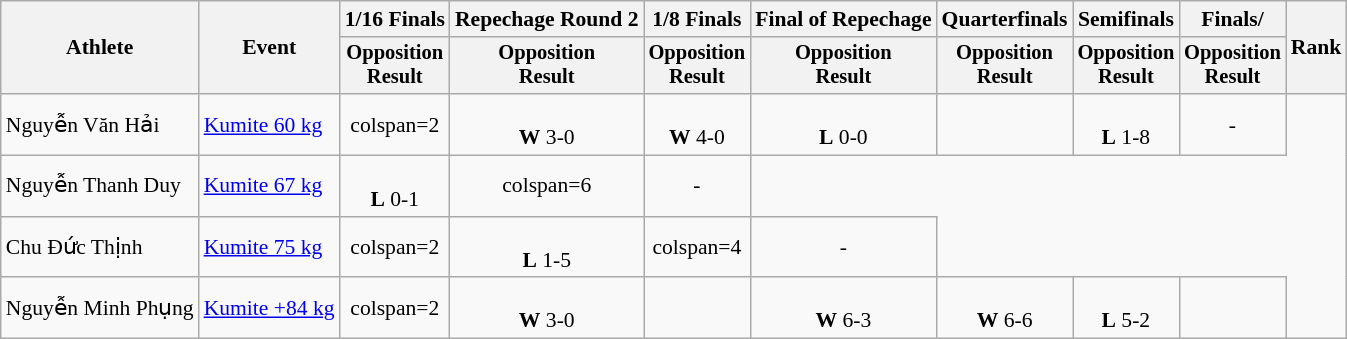<table class=wikitable style="font-size:90%;text-align:center">
<tr>
<th rowspan="2">Athlete</th>
<th rowspan="2">Event</th>
<th>1/16 Finals</th>
<th>Repechage Round 2</th>
<th>1/8 Finals</th>
<th>Final of Repechage</th>
<th>Quarterfinals</th>
<th>Semifinals</th>
<th>Finals/</th>
<th rowspan="2">Rank</th>
</tr>
<tr style="font-size:95%">
<th>Opposition<br>Result</th>
<th>Opposition<br>Result</th>
<th>Opposition<br>Result</th>
<th>Opposition<br>Result</th>
<th>Opposition<br>Result</th>
<th>Opposition<br>Result</th>
<th>Opposition<br>Result</th>
</tr>
<tr>
<td align=left>Nguyễn Văn Hải</td>
<td align=left><a href='#'>Kumite 60 kg</a></td>
<td>colspan=2</td>
<td><br><strong>W</strong> 3-0</td>
<td><br><strong>W</strong> 4-0</td>
<td><br><strong>L</strong> 0-0</td>
<td></td>
<td><br><strong>L</strong> 1-8</td>
<td>-</td>
</tr>
<tr>
<td align=left>Nguyễn Thanh Duy</td>
<td align=left><a href='#'>Kumite 67 kg</a></td>
<td><br><strong>L</strong> 0-1</td>
<td>colspan=6</td>
<td>-</td>
</tr>
<tr>
<td align=left>Chu Đức Thịnh</td>
<td align=left><a href='#'>Kumite 75 kg</a></td>
<td>colspan=2</td>
<td><br><strong>L</strong> 1-5</td>
<td>colspan=4</td>
<td>-</td>
</tr>
<tr>
<td align=left>Nguyễn Minh Phụng</td>
<td align=left><a href='#'>Kumite +84 kg</a></td>
<td>colspan=2</td>
<td><br><strong>W</strong> 3-0</td>
<td></td>
<td><br><strong>W</strong> 6-3</td>
<td><br><strong>W</strong> 6-6</td>
<td><br><strong>L</strong> 5-2</td>
<td></td>
</tr>
</table>
